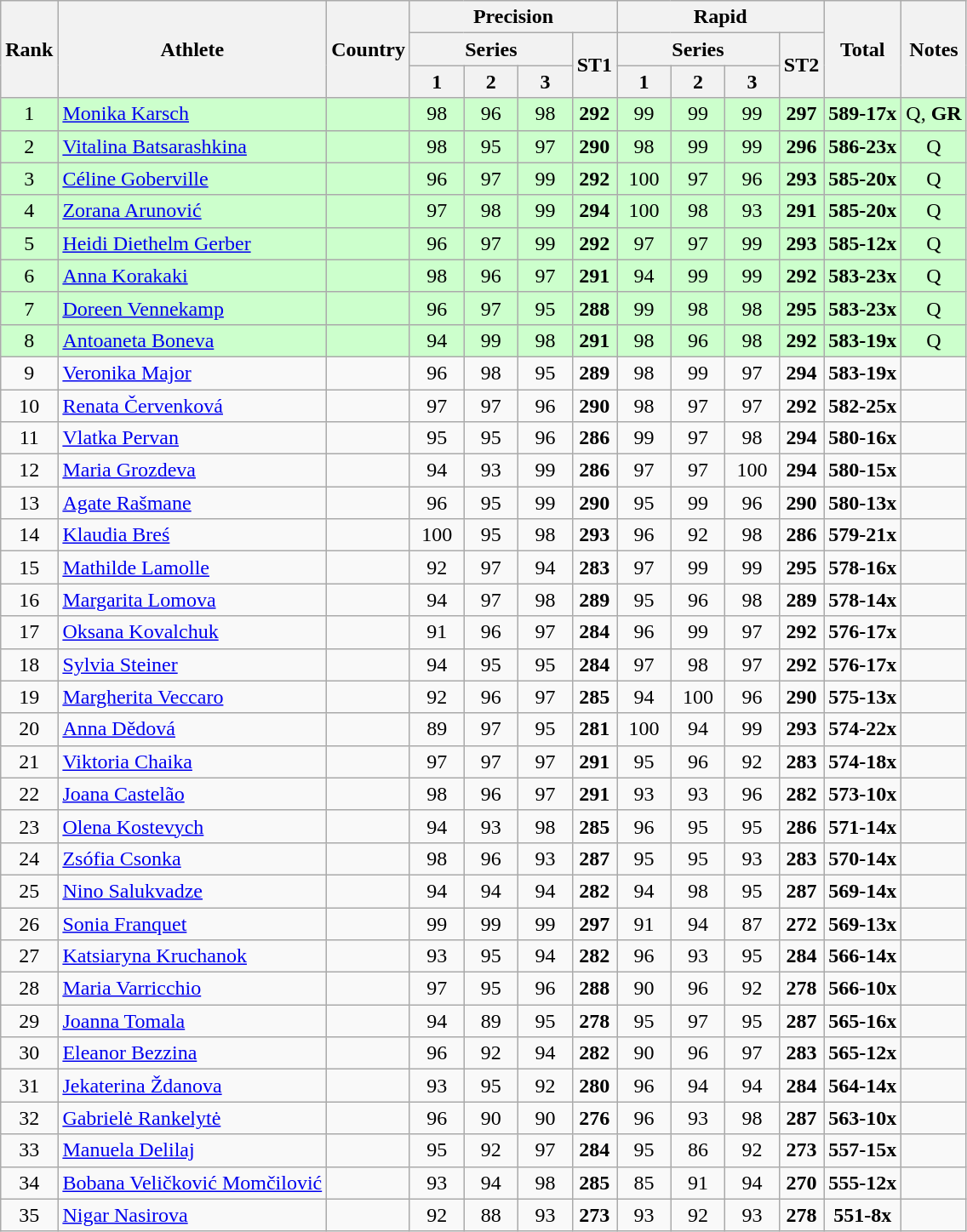<table class="wikitable sortable" style="text-align:center">
<tr>
<th rowspan=3>Rank</th>
<th rowspan=3>Athlete</th>
<th rowspan=3>Country</th>
<th colspan=4>Precision</th>
<th colspan=4>Rapid</th>
<th rowspan=3>Total</th>
<th rowspan=3>Notes</th>
</tr>
<tr>
<th colspan=3>Series</th>
<th rowspan=2>ST1</th>
<th colspan=3>Series</th>
<th rowspan=2>ST2</th>
</tr>
<tr>
<th class="unsortable" width="35px">1</th>
<th class="unsortable" width="35px">2</th>
<th class="unsortable" width="35px">3</th>
<th class="unsortable" width="35px">1</th>
<th class="unsortable" width="35px">2</th>
<th class="unsortable" width="35px">3</th>
</tr>
<tr bgcolor=ccffcc>
<td>1</td>
<td align=left><a href='#'>Monika Karsch</a></td>
<td align=left></td>
<td>98</td>
<td>96</td>
<td>98</td>
<td><strong>292</strong></td>
<td>99</td>
<td>99</td>
<td>99</td>
<td><strong>297</strong></td>
<td><strong>589-17x</strong></td>
<td>Q, <strong>GR</strong></td>
</tr>
<tr bgcolor=ccffcc>
<td>2</td>
<td align=left><a href='#'>Vitalina Batsarashkina</a></td>
<td align=left></td>
<td>98</td>
<td>95</td>
<td>97</td>
<td><strong>290</strong></td>
<td>98</td>
<td>99</td>
<td>99</td>
<td><strong>296</strong></td>
<td><strong>586-23x</strong></td>
<td>Q</td>
</tr>
<tr bgcolor=ccffcc>
<td>3</td>
<td align=left><a href='#'>Céline Goberville</a></td>
<td align=left></td>
<td>96</td>
<td>97</td>
<td>99</td>
<td><strong>292</strong></td>
<td>100</td>
<td>97</td>
<td>96</td>
<td><strong>293</strong></td>
<td><strong>585-20x</strong></td>
<td>Q</td>
</tr>
<tr bgcolor=ccffcc>
<td>4</td>
<td align=left><a href='#'>Zorana Arunović</a></td>
<td align=left></td>
<td>97</td>
<td>98</td>
<td>99</td>
<td><strong>294</strong></td>
<td>100</td>
<td>98</td>
<td>93</td>
<td><strong>291</strong></td>
<td><strong>585-20x</strong></td>
<td>Q</td>
</tr>
<tr bgcolor=ccffcc>
<td>5</td>
<td align=left><a href='#'>Heidi Diethelm Gerber</a></td>
<td align=left></td>
<td>96</td>
<td>97</td>
<td>99</td>
<td><strong>292</strong></td>
<td>97</td>
<td>97</td>
<td>99</td>
<td><strong>293</strong></td>
<td><strong>585-12x</strong></td>
<td>Q</td>
</tr>
<tr bgcolor=ccffcc>
<td>6</td>
<td align=left><a href='#'>Anna Korakaki</a></td>
<td align=left></td>
<td>98</td>
<td>96</td>
<td>97</td>
<td><strong>291</strong></td>
<td>94</td>
<td>99</td>
<td>99</td>
<td><strong>292</strong></td>
<td><strong>583-23x</strong></td>
<td>Q</td>
</tr>
<tr bgcolor=ccffcc>
<td>7</td>
<td align=left><a href='#'>Doreen Vennekamp</a></td>
<td align=left></td>
<td>96</td>
<td>97</td>
<td>95</td>
<td><strong>288</strong></td>
<td>99</td>
<td>98</td>
<td>98</td>
<td><strong>295</strong></td>
<td><strong>583-23x</strong></td>
<td>Q</td>
</tr>
<tr bgcolor=ccffcc>
<td>8</td>
<td align=left><a href='#'>Antoaneta Boneva</a></td>
<td align=left></td>
<td>94</td>
<td>99</td>
<td>98</td>
<td><strong>291</strong></td>
<td>98</td>
<td>96</td>
<td>98</td>
<td><strong>292</strong></td>
<td><strong>583-19x</strong></td>
<td>Q</td>
</tr>
<tr>
<td>9</td>
<td align=left><a href='#'>Veronika Major</a></td>
<td align=left></td>
<td>96</td>
<td>98</td>
<td>95</td>
<td><strong>289</strong></td>
<td>98</td>
<td>99</td>
<td>97</td>
<td><strong>294</strong></td>
<td><strong>583-19x</strong></td>
<td></td>
</tr>
<tr>
<td>10</td>
<td align=left><a href='#'>Renata Červenková</a></td>
<td align=left></td>
<td>97</td>
<td>97</td>
<td>96</td>
<td><strong>290</strong></td>
<td>98</td>
<td>97</td>
<td>97</td>
<td><strong>292</strong></td>
<td><strong>582-25x</strong></td>
<td></td>
</tr>
<tr>
<td>11</td>
<td align=left><a href='#'>Vlatka Pervan</a></td>
<td align=left></td>
<td>95</td>
<td>95</td>
<td>96</td>
<td><strong>286</strong></td>
<td>99</td>
<td>97</td>
<td>98</td>
<td><strong>294</strong></td>
<td><strong>580-16x</strong></td>
<td></td>
</tr>
<tr>
<td>12</td>
<td align=left><a href='#'>Maria Grozdeva</a></td>
<td align=left></td>
<td>94</td>
<td>93</td>
<td>99</td>
<td><strong>286</strong></td>
<td>97</td>
<td>97</td>
<td>100</td>
<td><strong>294</strong></td>
<td><strong>580-15x</strong></td>
<td></td>
</tr>
<tr>
<td>13</td>
<td align=left><a href='#'>Agate Rašmane</a></td>
<td align=left></td>
<td>96</td>
<td>95</td>
<td>99</td>
<td><strong>290</strong></td>
<td>95</td>
<td>99</td>
<td>96</td>
<td><strong>290</strong></td>
<td><strong>580-13x</strong></td>
<td></td>
</tr>
<tr>
<td>14</td>
<td align=left><a href='#'>Klaudia Breś</a></td>
<td align=left></td>
<td>100</td>
<td>95</td>
<td>98</td>
<td><strong>293</strong></td>
<td>96</td>
<td>92</td>
<td>98</td>
<td><strong>286</strong></td>
<td><strong>579-21x</strong></td>
<td></td>
</tr>
<tr>
<td>15</td>
<td align=left><a href='#'>Mathilde Lamolle</a></td>
<td align=left></td>
<td>92</td>
<td>97</td>
<td>94</td>
<td><strong>283</strong></td>
<td>97</td>
<td>99</td>
<td>99</td>
<td><strong>295</strong></td>
<td><strong>578-16x</strong></td>
<td></td>
</tr>
<tr>
<td>16</td>
<td align=left><a href='#'>Margarita Lomova</a></td>
<td align=left></td>
<td>94</td>
<td>97</td>
<td>98</td>
<td><strong>289</strong></td>
<td>95</td>
<td>96</td>
<td>98</td>
<td><strong>289</strong></td>
<td><strong>578-14x</strong></td>
<td></td>
</tr>
<tr>
<td>17</td>
<td align=left><a href='#'>Oksana Kovalchuk</a></td>
<td align=left></td>
<td>91</td>
<td>96</td>
<td>97</td>
<td><strong>284</strong></td>
<td>96</td>
<td>99</td>
<td>97</td>
<td><strong>292</strong></td>
<td><strong>576-17x</strong></td>
<td></td>
</tr>
<tr>
<td>18</td>
<td align=left><a href='#'>Sylvia Steiner</a></td>
<td align=left></td>
<td>94</td>
<td>95</td>
<td>95</td>
<td><strong>284</strong></td>
<td>97</td>
<td>98</td>
<td>97</td>
<td><strong>292</strong></td>
<td><strong>576-17x</strong></td>
<td></td>
</tr>
<tr>
<td>19</td>
<td align=left><a href='#'>Margherita Veccaro</a></td>
<td align=left></td>
<td>92</td>
<td>96</td>
<td>97</td>
<td><strong>285</strong></td>
<td>94</td>
<td>100</td>
<td>96</td>
<td><strong>290</strong></td>
<td><strong>575-13x</strong></td>
<td></td>
</tr>
<tr>
<td>20</td>
<td align=left><a href='#'>Anna Dědová</a></td>
<td align=left></td>
<td>89</td>
<td>97</td>
<td>95</td>
<td><strong>281</strong></td>
<td>100</td>
<td>94</td>
<td>99</td>
<td><strong>293</strong></td>
<td><strong>574-22x</strong></td>
<td></td>
</tr>
<tr>
<td>21</td>
<td align=left><a href='#'>Viktoria Chaika</a></td>
<td align=left></td>
<td>97</td>
<td>97</td>
<td>97</td>
<td><strong>291</strong></td>
<td>95</td>
<td>96</td>
<td>92</td>
<td><strong>283</strong></td>
<td><strong>574-18x</strong></td>
<td></td>
</tr>
<tr>
<td>22</td>
<td align=left><a href='#'>Joana Castelão</a></td>
<td align=left></td>
<td>98</td>
<td>96</td>
<td>97</td>
<td><strong>291</strong></td>
<td>93</td>
<td>93</td>
<td>96</td>
<td><strong>282</strong></td>
<td><strong>573-10x</strong></td>
<td></td>
</tr>
<tr>
<td>23</td>
<td align=left><a href='#'>Olena Kostevych</a></td>
<td align=left></td>
<td>94</td>
<td>93</td>
<td>98</td>
<td><strong>285</strong></td>
<td>96</td>
<td>95</td>
<td>95</td>
<td><strong>286</strong></td>
<td><strong>571-14x</strong></td>
<td></td>
</tr>
<tr>
<td>24</td>
<td align=left><a href='#'>Zsófia Csonka</a></td>
<td align=left></td>
<td>98</td>
<td>96</td>
<td>93</td>
<td><strong>287</strong></td>
<td>95</td>
<td>95</td>
<td>93</td>
<td><strong>283</strong></td>
<td><strong>570-14x</strong></td>
<td></td>
</tr>
<tr>
<td>25</td>
<td align=left><a href='#'>Nino Salukvadze</a></td>
<td align=left></td>
<td>94</td>
<td>94</td>
<td>94</td>
<td><strong>282</strong></td>
<td>94</td>
<td>98</td>
<td>95</td>
<td><strong>287</strong></td>
<td><strong>569-14x</strong></td>
<td></td>
</tr>
<tr>
<td>26</td>
<td align=left><a href='#'>Sonia Franquet</a></td>
<td align=left></td>
<td>99</td>
<td>99</td>
<td>99</td>
<td><strong>297</strong></td>
<td>91</td>
<td>94</td>
<td>87</td>
<td><strong>272</strong></td>
<td><strong>569-13x</strong></td>
<td></td>
</tr>
<tr>
<td>27</td>
<td align=left><a href='#'>Katsiaryna Kruchanok</a></td>
<td align=left></td>
<td>93</td>
<td>95</td>
<td>94</td>
<td><strong>282</strong></td>
<td>96</td>
<td>93</td>
<td>95</td>
<td><strong>284</strong></td>
<td><strong>566-14x</strong></td>
<td></td>
</tr>
<tr>
<td>28</td>
<td align=left><a href='#'>Maria Varricchio</a></td>
<td align=left></td>
<td>97</td>
<td>95</td>
<td>96</td>
<td><strong>288</strong></td>
<td>90</td>
<td>96</td>
<td>92</td>
<td><strong>278</strong></td>
<td><strong>566-10x</strong></td>
<td></td>
</tr>
<tr>
<td>29</td>
<td align=left><a href='#'>Joanna Tomala</a></td>
<td align=left></td>
<td>94</td>
<td>89</td>
<td>95</td>
<td><strong>278</strong></td>
<td>95</td>
<td>97</td>
<td>95</td>
<td><strong>287</strong></td>
<td><strong>565-16x</strong></td>
<td></td>
</tr>
<tr>
<td>30</td>
<td align=left><a href='#'>Eleanor Bezzina</a></td>
<td align=left></td>
<td>96</td>
<td>92</td>
<td>94</td>
<td><strong>282</strong></td>
<td>90</td>
<td>96</td>
<td>97</td>
<td><strong>283</strong></td>
<td><strong>565-12x</strong></td>
<td></td>
</tr>
<tr>
<td>31</td>
<td align=left><a href='#'>Jekaterina Ždanova</a></td>
<td align=left></td>
<td>93</td>
<td>95</td>
<td>92</td>
<td><strong>280</strong></td>
<td>96</td>
<td>94</td>
<td>94</td>
<td><strong>284</strong></td>
<td><strong>564-14x</strong></td>
<td></td>
</tr>
<tr>
<td>32</td>
<td align=left><a href='#'>Gabrielė Rankelytė</a></td>
<td align=left></td>
<td>96</td>
<td>90</td>
<td>90</td>
<td><strong>276</strong></td>
<td>96</td>
<td>93</td>
<td>98</td>
<td><strong>287</strong></td>
<td><strong>563-10x</strong></td>
<td></td>
</tr>
<tr>
<td>33</td>
<td align=left><a href='#'>Manuela Delilaj</a></td>
<td align=left></td>
<td>95</td>
<td>92</td>
<td>97</td>
<td><strong>284</strong></td>
<td>95</td>
<td>86</td>
<td>92</td>
<td><strong>273</strong></td>
<td><strong>557-15x</strong></td>
<td></td>
</tr>
<tr>
<td>34</td>
<td align=left><a href='#'>Bobana Veličković Momčilović</a></td>
<td align=left></td>
<td>93</td>
<td>94</td>
<td>98</td>
<td><strong>285</strong></td>
<td>85</td>
<td>91</td>
<td>94</td>
<td><strong>270</strong></td>
<td><strong>555-12x</strong></td>
<td></td>
</tr>
<tr>
<td>35</td>
<td align=left><a href='#'>Nigar Nasirova</a></td>
<td align=left></td>
<td>92</td>
<td>88</td>
<td>93</td>
<td><strong>273</strong></td>
<td>93</td>
<td>92</td>
<td>93</td>
<td><strong>278</strong></td>
<td><strong>551-8x</strong></td>
<td></td>
</tr>
</table>
